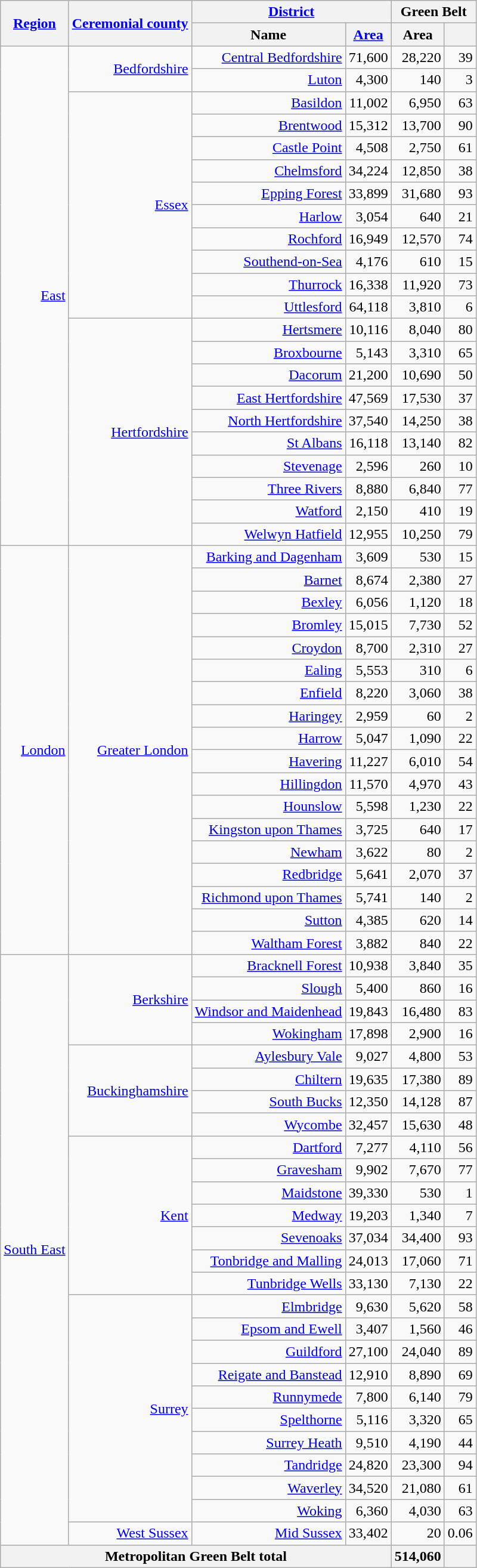<table class="wikitable sortable" style="text-align:right">
<tr>
<th rowspan=2><a href='#'>Region</a></th>
<th rowspan=2><a href='#'>Ceremonial county</a></th>
<th colspan=2><a href='#'>District</a></th>
<th colspan=2>Green Belt</th>
</tr>
<tr>
<th>Name</th>
<th><a href='#'>Area</a> </th>
<th>Area </th>
<th></th>
</tr>
<tr>
<td rowspan=22><a href='#'>East</a></td>
<td rowspan=2><a href='#'>Bedfordshire</a></td>
<td><a href='#'>Central Bedfordshire</a></td>
<td>71,600</td>
<td>28,220</td>
<td>39</td>
</tr>
<tr>
<td><a href='#'>Luton</a></td>
<td>4,300</td>
<td>140</td>
<td>3</td>
</tr>
<tr>
<td rowspan=10><a href='#'>Essex</a></td>
<td><a href='#'>Basildon</a></td>
<td>11,002</td>
<td>6,950</td>
<td>63</td>
</tr>
<tr>
<td><a href='#'>Brentwood</a></td>
<td>15,312</td>
<td>13,700</td>
<td>90</td>
</tr>
<tr>
<td><a href='#'>Castle Point</a></td>
<td>4,508</td>
<td>2,750</td>
<td>61</td>
</tr>
<tr>
<td><a href='#'>Chelmsford</a></td>
<td>34,224</td>
<td>12,850</td>
<td>38</td>
</tr>
<tr>
<td><a href='#'>Epping Forest</a></td>
<td>33,899</td>
<td>31,680</td>
<td>93</td>
</tr>
<tr>
<td><a href='#'>Harlow</a></td>
<td>3,054</td>
<td>640</td>
<td>21</td>
</tr>
<tr>
<td><a href='#'>Rochford</a></td>
<td>16,949</td>
<td>12,570</td>
<td>74</td>
</tr>
<tr>
<td><a href='#'>Southend-on-Sea</a></td>
<td>4,176</td>
<td>610</td>
<td>15</td>
</tr>
<tr>
<td><a href='#'>Thurrock</a></td>
<td>16,338</td>
<td>11,920</td>
<td>73</td>
</tr>
<tr>
<td><a href='#'>Uttlesford</a></td>
<td>64,118</td>
<td>3,810</td>
<td>6</td>
</tr>
<tr>
<td rowspan=10><a href='#'>Hertfordshire</a></td>
<td><a href='#'>Hertsmere</a></td>
<td>10,116</td>
<td>8,040</td>
<td>80</td>
</tr>
<tr>
<td><a href='#'>Broxbourne</a></td>
<td>5,143</td>
<td>3,310</td>
<td>65</td>
</tr>
<tr>
<td><a href='#'>Dacorum</a></td>
<td>21,200</td>
<td>10,690</td>
<td>50</td>
</tr>
<tr>
<td><a href='#'>East Hertfordshire</a></td>
<td>47,569</td>
<td>17,530</td>
<td>37</td>
</tr>
<tr>
<td><a href='#'>North Hertfordshire</a></td>
<td>37,540</td>
<td>14,250</td>
<td>38</td>
</tr>
<tr>
<td><a href='#'>St Albans</a></td>
<td>16,118</td>
<td>13,140</td>
<td>82</td>
</tr>
<tr>
<td><a href='#'>Stevenage</a></td>
<td>2,596</td>
<td>260</td>
<td>10</td>
</tr>
<tr>
<td><a href='#'>Three Rivers</a></td>
<td>8,880</td>
<td>6,840</td>
<td>77</td>
</tr>
<tr>
<td><a href='#'>Watford</a></td>
<td>2,150</td>
<td>410</td>
<td>19</td>
</tr>
<tr>
<td><a href='#'>Welwyn Hatfield</a></td>
<td>12,955</td>
<td>10,250</td>
<td>79</td>
</tr>
<tr>
<td rowspan=18><a href='#'>London</a></td>
<td rowspan=18><a href='#'>Greater London</a></td>
<td><a href='#'>Barking and Dagenham</a></td>
<td>3,609</td>
<td>530</td>
<td>15</td>
</tr>
<tr>
<td><a href='#'>Barnet</a></td>
<td>8,674</td>
<td>2,380</td>
<td>27</td>
</tr>
<tr>
<td><a href='#'>Bexley</a></td>
<td>6,056</td>
<td>1,120</td>
<td>18</td>
</tr>
<tr>
<td><a href='#'>Bromley</a></td>
<td>15,015</td>
<td>7,730</td>
<td>52</td>
</tr>
<tr>
<td><a href='#'>Croydon</a></td>
<td>8,700</td>
<td>2,310</td>
<td>27</td>
</tr>
<tr>
<td><a href='#'>Ealing</a></td>
<td>5,553</td>
<td>310</td>
<td>6</td>
</tr>
<tr>
<td><a href='#'>Enfield</a></td>
<td>8,220</td>
<td>3,060</td>
<td>38</td>
</tr>
<tr>
<td><a href='#'>Haringey</a></td>
<td>2,959</td>
<td>60</td>
<td>2</td>
</tr>
<tr>
<td><a href='#'>Harrow</a></td>
<td>5,047</td>
<td>1,090</td>
<td>22</td>
</tr>
<tr>
<td><a href='#'>Havering</a></td>
<td>11,227</td>
<td>6,010</td>
<td>54</td>
</tr>
<tr>
<td><a href='#'>Hillingdon</a></td>
<td>11,570</td>
<td>4,970</td>
<td>43</td>
</tr>
<tr>
<td><a href='#'>Hounslow</a></td>
<td>5,598</td>
<td>1,230</td>
<td>22</td>
</tr>
<tr>
<td><a href='#'>Kingston upon Thames</a></td>
<td>3,725</td>
<td>640</td>
<td>17</td>
</tr>
<tr>
<td><a href='#'>Newham</a></td>
<td>3,622</td>
<td>80</td>
<td>2</td>
</tr>
<tr>
<td><a href='#'>Redbridge</a></td>
<td>5,641</td>
<td>2,070</td>
<td>37</td>
</tr>
<tr>
<td><a href='#'>Richmond upon Thames</a></td>
<td>5,741</td>
<td>140</td>
<td>2</td>
</tr>
<tr>
<td><a href='#'>Sutton</a></td>
<td>4,385</td>
<td>620</td>
<td>14</td>
</tr>
<tr>
<td><a href='#'>Waltham Forest</a></td>
<td>3,882</td>
<td>840</td>
<td>22</td>
</tr>
<tr>
<td rowspan=26><a href='#'>South East</a></td>
<td rowspan=4><a href='#'>Berkshire</a></td>
<td><a href='#'>Bracknell Forest</a></td>
<td>10,938</td>
<td>3,840</td>
<td>35</td>
</tr>
<tr>
<td><a href='#'>Slough</a></td>
<td>5,400</td>
<td>860</td>
<td>16</td>
</tr>
<tr>
<td><a href='#'>Windsor and Maidenhead</a></td>
<td>19,843</td>
<td>16,480</td>
<td>83</td>
</tr>
<tr>
<td><a href='#'>Wokingham</a></td>
<td>17,898</td>
<td>2,900</td>
<td>16</td>
</tr>
<tr>
<td rowspan=4><a href='#'>Buckinghamshire</a></td>
<td><a href='#'>Aylesbury Vale</a></td>
<td>9,027</td>
<td>4,800</td>
<td>53</td>
</tr>
<tr>
<td><a href='#'>Chiltern</a></td>
<td>19,635</td>
<td>17,380</td>
<td>89</td>
</tr>
<tr>
<td><a href='#'>South Bucks</a></td>
<td>12,350</td>
<td>14,128</td>
<td>87</td>
</tr>
<tr>
<td><a href='#'>Wycombe</a></td>
<td>32,457</td>
<td>15,630</td>
<td>48</td>
</tr>
<tr>
<td rowspan=7><a href='#'>Kent</a></td>
<td><a href='#'>Dartford</a></td>
<td>7,277</td>
<td>4,110</td>
<td>56</td>
</tr>
<tr>
<td><a href='#'>Gravesham</a></td>
<td>9,902</td>
<td>7,670</td>
<td>77</td>
</tr>
<tr>
<td><a href='#'>Maidstone</a></td>
<td>39,330</td>
<td>530</td>
<td>1</td>
</tr>
<tr>
<td><a href='#'>Medway</a></td>
<td>19,203</td>
<td>1,340</td>
<td>7</td>
</tr>
<tr>
<td><a href='#'>Sevenoaks</a></td>
<td>37,034</td>
<td>34,400</td>
<td>93</td>
</tr>
<tr>
<td><a href='#'>Tonbridge and Malling</a></td>
<td>24,013</td>
<td>17,060</td>
<td>71</td>
</tr>
<tr>
<td><a href='#'>Tunbridge Wells</a></td>
<td>33,130</td>
<td>7,130</td>
<td>22</td>
</tr>
<tr>
<td rowspan=10><a href='#'>Surrey</a></td>
<td><a href='#'>Elmbridge</a></td>
<td>9,630</td>
<td>5,620</td>
<td>58</td>
</tr>
<tr>
<td><a href='#'>Epsom and Ewell</a></td>
<td>3,407</td>
<td>1,560</td>
<td>46</td>
</tr>
<tr>
<td><a href='#'>Guildford</a></td>
<td>27,100</td>
<td>24,040</td>
<td>89</td>
</tr>
<tr>
<td><a href='#'>Reigate and Banstead</a></td>
<td>12,910</td>
<td>8,890</td>
<td>69</td>
</tr>
<tr>
<td><a href='#'>Runnymede</a></td>
<td>7,800</td>
<td>6,140</td>
<td>79</td>
</tr>
<tr>
<td><a href='#'>Spelthorne</a></td>
<td>5,116</td>
<td>3,320</td>
<td>65</td>
</tr>
<tr>
<td><a href='#'>Surrey Heath</a></td>
<td>9,510</td>
<td>4,190</td>
<td>44</td>
</tr>
<tr>
<td><a href='#'>Tandridge</a></td>
<td>24,820</td>
<td>23,300</td>
<td>94</td>
</tr>
<tr>
<td><a href='#'>Waverley</a></td>
<td>34,520</td>
<td>21,080</td>
<td>61</td>
</tr>
<tr>
<td><a href='#'>Woking</a></td>
<td>6,360</td>
<td>4,030</td>
<td>63</td>
</tr>
<tr>
<td><a href='#'>West Sussex</a></td>
<td><a href='#'>Mid Sussex</a></td>
<td>33,402</td>
<td>20</td>
<td>0.06</td>
</tr>
<tr>
<th colspan=4>Metropolitan Green Belt total</th>
<th style="text-align:right">514,060</th>
<th></th>
</tr>
</table>
